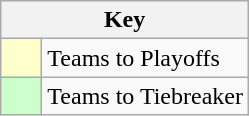<table class="wikitable" style="text-align: center;">
<tr>
<th colspan=2>Key</th>
</tr>
<tr>
<td style="background:#ffffcc; width:20px;"></td>
<td align=left>Teams to Playoffs</td>
</tr>
<tr>
<td style="background:#ccffcc; width:20px;"></td>
<td align=left>Teams to Tiebreaker</td>
</tr>
</table>
